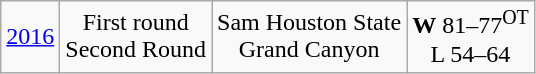<table class="wikitable">
<tr align="center">
<td><a href='#'>2016</a></td>
<td>First round<br>Second Round</td>
<td>Sam Houston State<br>Grand Canyon</td>
<td><strong>W</strong> 81–77<sup>OT</sup><br>L 54–64</td>
</tr>
</table>
